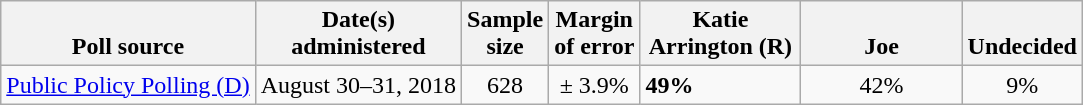<table class="wikitable">
<tr valign= bottom>
<th>Poll source</th>
<th>Date(s)<br>administered</th>
<th>Sample<br>size</th>
<th>Margin<br>of error</th>
<th style="width:100px;">Katie<br>Arrington (R)</th>
<th style="width:100px;">Joe<br></th>
<th>Undecided</th>
</tr>
<tr>
<td><a href='#'>Public Policy Polling (D)</a></td>
<td align=center>August 30–31, 2018</td>
<td align=center>628</td>
<td align=center>± 3.9%</td>
<td><strong>49%</strong></td>
<td align=center>42%</td>
<td align=center>9%</td>
</tr>
</table>
